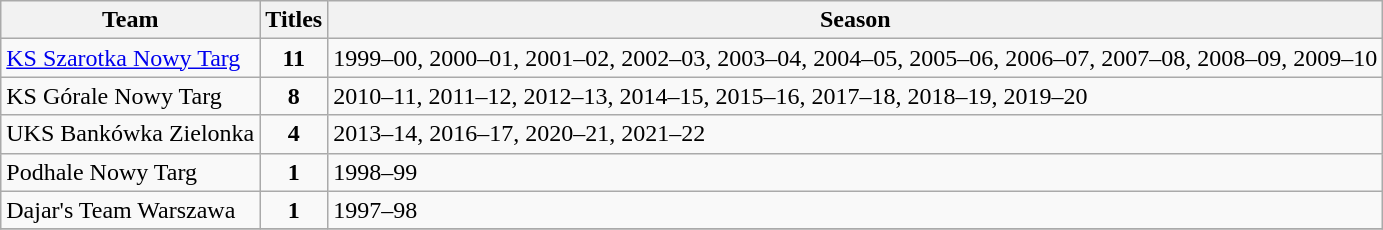<table class="wikitable" style="text-align:center">
<tr>
<th>Team</th>
<th>Titles</th>
<th>Season</th>
</tr>
<tr>
<td align=left><a href='#'>KS Szarotka Nowy Targ</a></td>
<td><strong>11</strong></td>
<td align=left>1999–00, 2000–01, 2001–02, 2002–03, 2003–04, 2004–05, 2005–06, 2006–07, 2007–08, 2008–09, 2009–10</td>
</tr>
<tr>
<td align=left>KS Górale Nowy Targ</td>
<td><strong>8</strong></td>
<td align=left>2010–11, 2011–12, 2012–13, 2014–15, 2015–16, 2017–18, 2018–19, 2019–20</td>
</tr>
<tr>
<td align=left>UKS Bankówka Zielonka</td>
<td><strong>4</strong></td>
<td align=left>2013–14, 2016–17, 2020–21, 2021–22</td>
</tr>
<tr>
<td align=left>Podhale Nowy Targ</td>
<td><strong>1</strong></td>
<td align=left>1998–99</td>
</tr>
<tr>
<td align=left>Dajar's Team Warszawa</td>
<td><strong>1</strong></td>
<td align=left>1997–98</td>
</tr>
<tr>
</tr>
</table>
